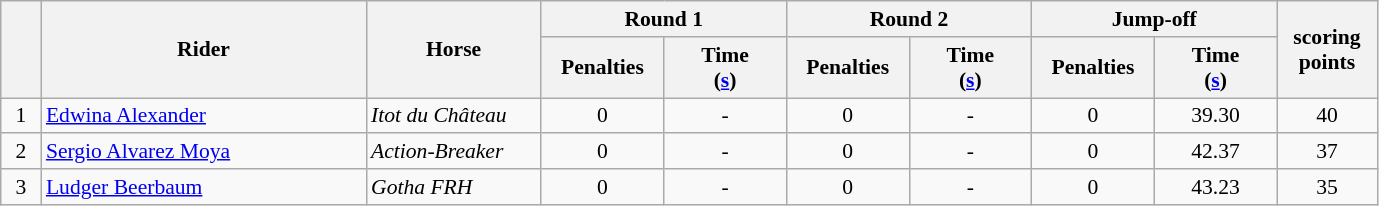<table class="wikitable" style="font-size: 90%">
<tr>
<th rowspan=2 width=20></th>
<th rowspan=2 width=210>Rider</th>
<th rowspan=2 width=110>Horse</th>
<th colspan=2>Round 1</th>
<th colspan=2>Round 2</th>
<th colspan=2>Jump-off</th>
<th rowspan=2 width=60>scoring<br>points</th>
</tr>
<tr>
<th width=75>Penalties</th>
<th width=75>Time<br>(<a href='#'>s</a>)</th>
<th width=75>Penalties</th>
<th width=75>Time<br>(<a href='#'>s</a>)</th>
<th width=75>Penalties</th>
<th width=75>Time<br>(<a href='#'>s</a>)</th>
</tr>
<tr>
<td align=center>1</td>
<td> <a href='#'>Edwina Alexander</a></td>
<td><em>Itot du Château</em></td>
<td align=center>0</td>
<td align=center>-</td>
<td align=center>0</td>
<td align=center>-</td>
<td align=center>0</td>
<td align=center>39.30</td>
<td align=center>40</td>
</tr>
<tr>
<td align=center>2</td>
<td> <a href='#'>Sergio Alvarez Moya</a></td>
<td><em>Action-Breaker</em></td>
<td align=center>0</td>
<td align=center>-</td>
<td align=center>0</td>
<td align=center>-</td>
<td align=center>0</td>
<td align=center>42.37</td>
<td align=center>37</td>
</tr>
<tr>
<td align=center>3</td>
<td> <a href='#'>Ludger Beerbaum</a></td>
<td><em>Gotha FRH</em></td>
<td align=center>0</td>
<td align=center>-</td>
<td align=center>0</td>
<td align=center>-</td>
<td align=center>0</td>
<td align=center>43.23</td>
<td align=center>35</td>
</tr>
</table>
